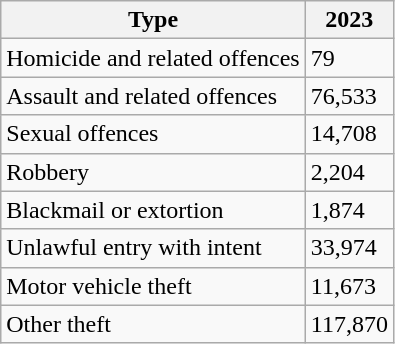<table class="wikitable">
<tr>
<th>Type</th>
<th>2023</th>
</tr>
<tr>
<td>Homicide and related offences</td>
<td>79</td>
</tr>
<tr>
<td>Assault and related offences</td>
<td>76,533</td>
</tr>
<tr>
<td>Sexual offences</td>
<td>14,708</td>
</tr>
<tr>
<td>Robbery</td>
<td>2,204</td>
</tr>
<tr>
<td>Blackmail or extortion</td>
<td>1,874</td>
</tr>
<tr>
<td>Unlawful entry with intent</td>
<td>33,974</td>
</tr>
<tr>
<td>Motor vehicle theft</td>
<td>11,673</td>
</tr>
<tr>
<td>Other theft</td>
<td>117,870</td>
</tr>
</table>
